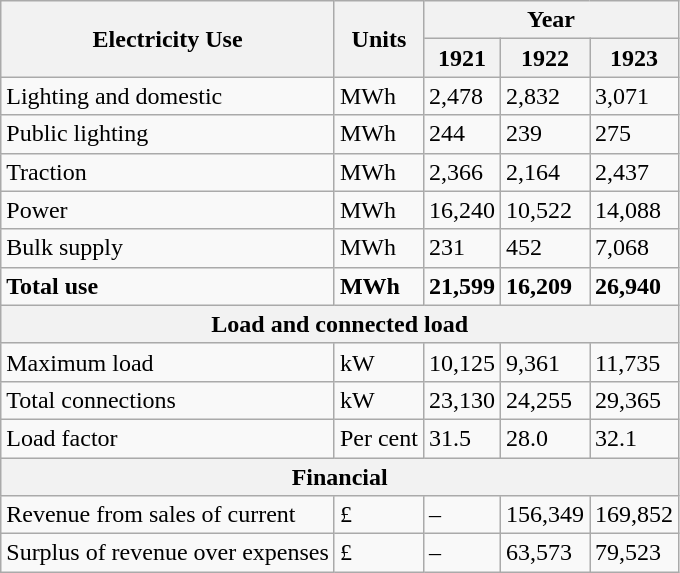<table class="wikitable">
<tr>
<th rowspan="2">Electricity  Use</th>
<th rowspan="2">Units</th>
<th colspan="3">Year</th>
</tr>
<tr>
<th>1921</th>
<th>1922</th>
<th>1923</th>
</tr>
<tr>
<td>Lighting  and domestic</td>
<td>MWh</td>
<td>2,478</td>
<td>2,832</td>
<td>3,071</td>
</tr>
<tr>
<td>Public  lighting</td>
<td>MWh</td>
<td>244</td>
<td>239</td>
<td>275</td>
</tr>
<tr>
<td>Traction</td>
<td>MWh</td>
<td>2,366</td>
<td>2,164</td>
<td>2,437</td>
</tr>
<tr>
<td>Power</td>
<td>MWh</td>
<td>16,240</td>
<td>10,522</td>
<td>14,088</td>
</tr>
<tr>
<td>Bulk  supply</td>
<td>MWh</td>
<td>231</td>
<td>452</td>
<td>7,068</td>
</tr>
<tr>
<td><strong>Total  use</strong></td>
<td><strong>MWh</strong></td>
<td><strong>21,599</strong></td>
<td><strong>16,209</strong></td>
<td><strong>26,940</strong></td>
</tr>
<tr>
<th colspan="5">Load  and connected load</th>
</tr>
<tr>
<td>Maximum  load</td>
<td>kW</td>
<td>10,125</td>
<td>9,361</td>
<td>11,735</td>
</tr>
<tr>
<td>Total  connections</td>
<td>kW</td>
<td>23,130</td>
<td>24,255</td>
<td>29,365</td>
</tr>
<tr>
<td>Load  factor</td>
<td>Per cent</td>
<td>31.5</td>
<td>28.0</td>
<td>32.1</td>
</tr>
<tr>
<th colspan="5">Financial</th>
</tr>
<tr>
<td>Revenue  from sales of current</td>
<td>£</td>
<td>–</td>
<td>156,349</td>
<td>169,852</td>
</tr>
<tr>
<td>Surplus  of revenue over expenses</td>
<td>£</td>
<td>–</td>
<td>63,573</td>
<td>79,523</td>
</tr>
</table>
